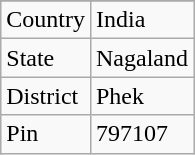<table class="wikitable">
<tr>
</tr>
<tr>
<td>Country</td>
<td>India</td>
</tr>
<tr>
<td>State</td>
<td>Nagaland</td>
</tr>
<tr>
<td>District</td>
<td>Phek</td>
</tr>
<tr>
<td>Pin</td>
<td>797107</td>
</tr>
</table>
